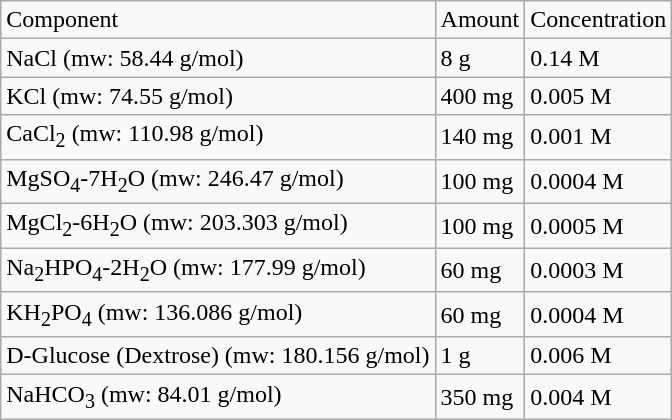<table class="wikitable">
<tr>
<td>Component</td>
<td>Amount</td>
<td>Concentration</td>
</tr>
<tr>
<td>NaCl (mw: 58.44 g/mol)</td>
<td>8 g</td>
<td>0.14 M</td>
</tr>
<tr>
<td>KCl (mw: 74.55 g/mol)</td>
<td>400 mg</td>
<td>0.005 M</td>
</tr>
<tr>
<td>CaCl<sub>2</sub> (mw: 110.98 g/mol)</td>
<td>140 mg</td>
<td>0.001 M</td>
</tr>
<tr>
<td>MgSO<sub>4</sub>-7H<sub>2</sub>O (mw: 246.47 g/mol)</td>
<td>100 mg</td>
<td>0.0004 M</td>
</tr>
<tr>
<td>MgCl<sub>2</sub>-6H<sub>2</sub>O (mw: 203.303 g/mol)</td>
<td>100 mg</td>
<td>0.0005 M</td>
</tr>
<tr>
<td>Na<sub>2</sub>HPO<sub>4</sub>-2H<sub>2</sub>O (mw: 177.99 g/mol)</td>
<td>60 mg</td>
<td>0.0003 M</td>
</tr>
<tr>
<td>KH<sub>2</sub>PO<sub>4</sub> (mw: 136.086 g/mol)</td>
<td>60 mg</td>
<td>0.0004 M</td>
</tr>
<tr>
<td>D-Glucose (Dextrose) (mw: 180.156 g/mol)</td>
<td>1 g</td>
<td>0.006 M</td>
</tr>
<tr>
<td>NaHCO<sub>3</sub> (mw: 84.01 g/mol)</td>
<td>350 mg</td>
<td>0.004 M</td>
</tr>
</table>
